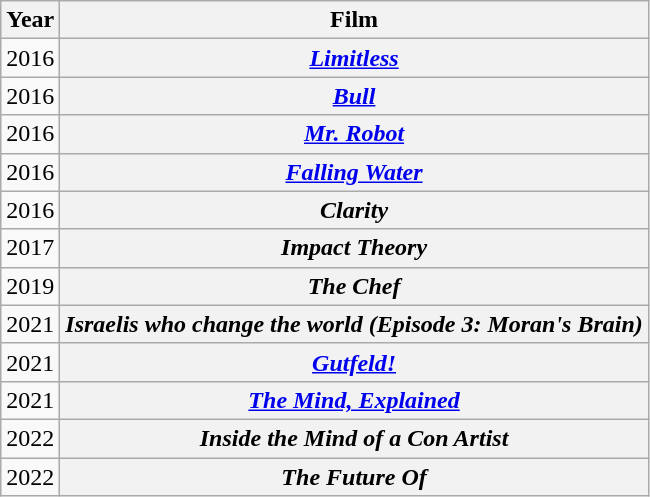<table class="wikitable sortable" style=text-align:center;>
<tr>
<th>Year</th>
<th>Film</th>
</tr>
<tr>
<td>2016</td>
<th><em><a href='#'>Limitless</a></em></th>
</tr>
<tr>
<td>2016</td>
<th><em><a href='#'>Bull</a></em></th>
</tr>
<tr>
<td>2016</td>
<th><em><a href='#'>Mr. Robot</a></em></th>
</tr>
<tr>
<td>2016</td>
<th><em><a href='#'>Falling Water</a></em></th>
</tr>
<tr>
<td>2016</td>
<th><em>Clarity</em></th>
</tr>
<tr>
<td>2017</td>
<th><em>Impact Theory</em></th>
</tr>
<tr>
<td>2019</td>
<th><em>The Chef</em></th>
</tr>
<tr>
<td>2021</td>
<th><em>Israelis who change the world (Episode 3: Moran's Brain)</em></th>
</tr>
<tr>
<td>2021</td>
<th><em><a href='#'>Gutfeld!</a></em></th>
</tr>
<tr>
<td>2021</td>
<th><em><a href='#'>The Mind, Explained</a></em></th>
</tr>
<tr>
<td>2022</td>
<th><em>Inside the Mind of a Con Artist</em></th>
</tr>
<tr>
<td>2022</td>
<th><em>The Future Of</em></th>
</tr>
</table>
